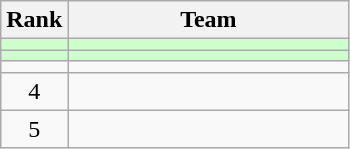<table class=wikitable style="text-align:center;">
<tr>
<th>Rank</th>
<th width=180>Team</th>
</tr>
<tr bgcolor=ccffcc>
<td></td>
<td align=left></td>
</tr>
<tr bgcolor=#ccffcc>
<td></td>
<td align=left></td>
</tr>
<tr>
<td></td>
<td align=left></td>
</tr>
<tr>
<td>4</td>
<td align=left></td>
</tr>
<tr>
<td>5</td>
<td align=left></td>
</tr>
</table>
